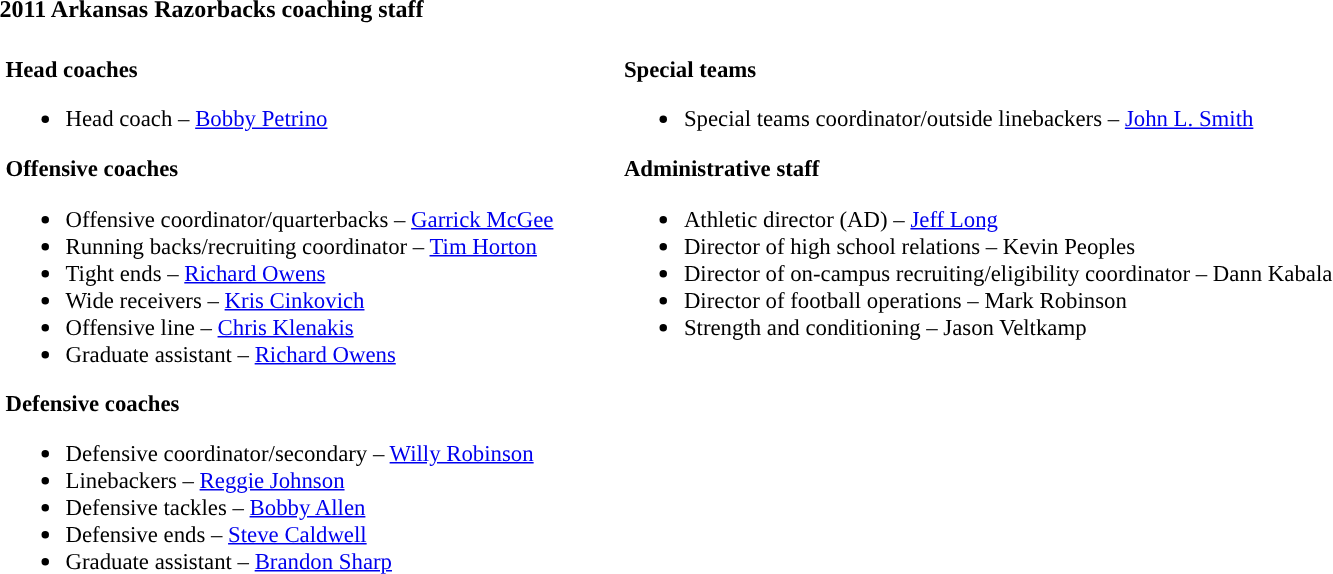<table class="toccolours" style="text-align: left">
<tr>
<th colspan="8">2011 Arkansas Razorbacks coaching staff</th>
</tr>
<tr>
<td valign = "top"></td>
<td style="font-size: 95%;" valign="top"><br><strong>Head coaches</strong><ul><li>Head coach – <a href='#'>Bobby Petrino</a></li></ul><strong>Offensive coaches</strong><ul><li>Offensive coordinator/quarterbacks – <a href='#'>Garrick McGee</a></li><li>Running backs/recruiting coordinator – <a href='#'>Tim Horton</a></li><li>Tight ends – <a href='#'>Richard Owens</a></li><li>Wide receivers – <a href='#'>Kris Cinkovich</a></li><li>Offensive line – <a href='#'>Chris Klenakis</a></li><li>Graduate assistant – <a href='#'>Richard Owens</a></li></ul><strong>Defensive coaches</strong><ul><li>Defensive coordinator/secondary – <a href='#'>Willy Robinson</a></li><li>Linebackers – <a href='#'>Reggie Johnson</a></li><li>Defensive tackles – <a href='#'>Bobby Allen</a></li><li>Defensive ends – <a href='#'>Steve Caldwell</a></li><li>Graduate assistant – <a href='#'>Brandon Sharp</a></li></ul></td>
<td width = "35"> </td>
<td valign = "top"></td>
<td style="font-size: 95%;" valign="top"><br><strong>Special teams</strong><ul><li>Special teams coordinator/outside linebackers – <a href='#'>John L. Smith</a></li></ul><strong>Administrative staff</strong><ul><li>Athletic director (AD) – <a href='#'>Jeff Long</a></li><li>Director of high school relations – Kevin Peoples</li><li>Director of on-campus recruiting/eligibility coordinator – Dann Kabala</li><li>Director of football operations – Mark Robinson</li><li>Strength and conditioning – Jason Veltkamp</li></ul></td>
</tr>
</table>
